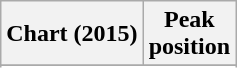<table class="wikitable sortable">
<tr>
<th>Chart (2015)</th>
<th>Peak<br>position</th>
</tr>
<tr>
</tr>
<tr>
</tr>
<tr>
</tr>
</table>
